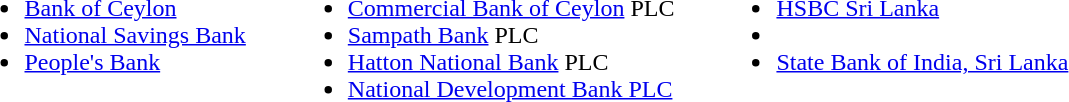<table>
<tr>
<td valign=top><br><ul><li><a href='#'>Bank of Ceylon</a></li><li><a href='#'>National Savings Bank</a></li><li><a href='#'>People's Bank</a></li></ul></td>
<td width=20></td>
<td valign=top><br><ul><li><a href='#'>Commercial Bank of Ceylon</a> PLC</li><li><a href='#'>Sampath Bank</a> PLC</li><li><a href='#'>Hatton National Bank</a> PLC</li><li><a href='#'>National Development Bank PLC</a></li></ul></td>
<td width=20></td>
<td valign=top><br><ul><li><a href='#'>HSBC Sri Lanka</a></li><li></li><li><a href='#'>State Bank of India, Sri Lanka</a></li></ul></td>
</tr>
</table>
